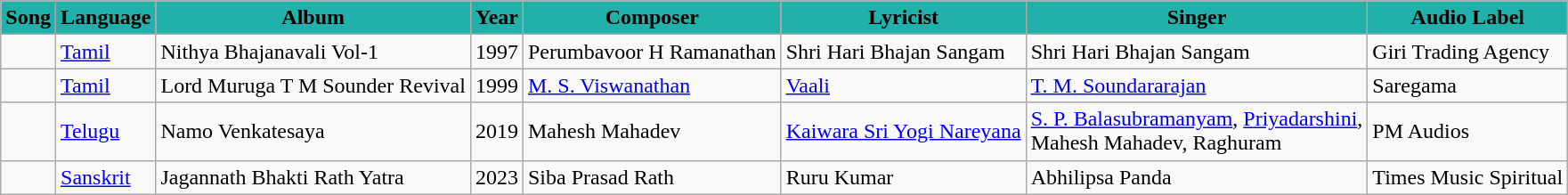<table class="wikitable">
<tr>
<th style="background:#20B2AA">Song</th>
<th style="background:#20B2AA">Language</th>
<th style="background:#20B2AA">Album</th>
<th style="background:#20B2AA">Year</th>
<th style="background:#20B2AA">Composer</th>
<th style="background:#20B2AA">Lyricist</th>
<th style="background:#20B2AA">Singer</th>
<th style="background:#20B2AA">Audio Label</th>
</tr>
<tr>
<td></td>
<td><a href='#'>Tamil</a></td>
<td>Nithya Bhajanavali Vol-1</td>
<td>1997</td>
<td>Perumbavoor H Ramanathan</td>
<td>Shri Hari Bhajan Sangam</td>
<td>Shri Hari Bhajan Sangam</td>
<td>Giri Trading Agency</td>
</tr>
<tr>
<td></td>
<td><a href='#'>Tamil</a></td>
<td>Lord Muruga T M Sounder Revival</td>
<td>1999</td>
<td><a href='#'>M. S. Viswanathan</a></td>
<td><a href='#'>Vaali</a></td>
<td><a href='#'>T. M. Soundararajan</a></td>
<td>Saregama</td>
</tr>
<tr>
<td></td>
<td><a href='#'>Telugu</a></td>
<td>Namo Venkatesaya</td>
<td>2019</td>
<td>Mahesh Mahadev</td>
<td><a href='#'>Kaiwara Sri Yogi Nareyana</a></td>
<td><a href='#'>S. P. Balasubramanyam</a>, <a href='#'>Priyadarshini</a>,<br>Mahesh Mahadev, Raghuram</td>
<td>PM Audios</td>
</tr>
<tr>
<td></td>
<td><a href='#'>Sanskrit</a></td>
<td>Jagannath Bhakti Rath Yatra</td>
<td>2023</td>
<td>Siba Prasad Rath</td>
<td>Ruru Kumar</td>
<td>Abhilipsa Panda</td>
<td>Times Music Spiritual</td>
</tr>
</table>
